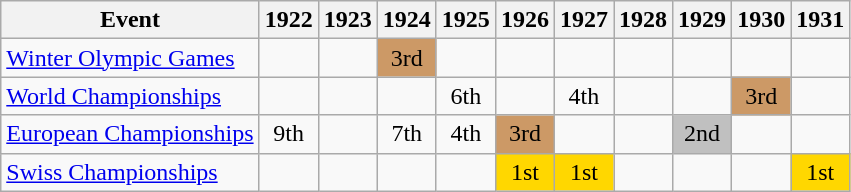<table class="wikitable">
<tr>
<th>Event</th>
<th>1922</th>
<th>1923</th>
<th>1924</th>
<th>1925</th>
<th>1926</th>
<th>1927</th>
<th>1928</th>
<th>1929</th>
<th>1930</th>
<th>1931</th>
</tr>
<tr>
<td><a href='#'>Winter Olympic Games</a></td>
<td></td>
<td></td>
<td align="center" bgcolor="cc9966">3rd</td>
<td></td>
<td></td>
<td></td>
<td></td>
<td></td>
<td></td>
<td></td>
</tr>
<tr>
<td><a href='#'>World Championships</a></td>
<td></td>
<td></td>
<td></td>
<td align="center">6th</td>
<td></td>
<td align="center">4th</td>
<td></td>
<td></td>
<td align="center" bgcolor="cc9966">3rd</td>
<td></td>
</tr>
<tr>
<td><a href='#'>European Championships</a></td>
<td align="center">9th</td>
<td></td>
<td align="center">7th</td>
<td align="center">4th</td>
<td align="center" bgcolor="cc9966">3rd</td>
<td></td>
<td></td>
<td align="center" bgcolor="silver">2nd</td>
<td></td>
<td></td>
</tr>
<tr>
<td><a href='#'>Swiss Championships</a></td>
<td></td>
<td></td>
<td></td>
<td></td>
<td align="center" bgcolor="gold">1st</td>
<td align="center" bgcolor="gold">1st</td>
<td></td>
<td></td>
<td></td>
<td align="center" bgcolor="gold">1st</td>
</tr>
</table>
